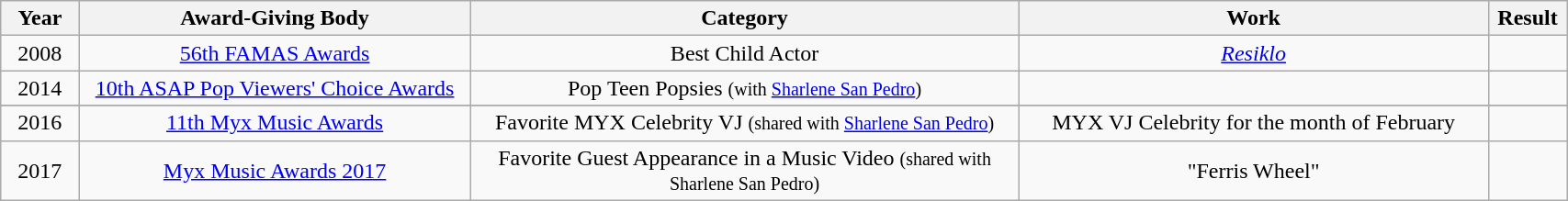<table class="wikitable sortable" style="text-align: center; width:90%">
<tr>
<th width="5%">Year</th>
<th width="25%">Award-Giving Body</th>
<th width="35%">Category</th>
<th width="30%">Work</th>
<th width="5%">Result</th>
</tr>
<tr>
<td>2008</td>
<td><a href='#'>56th FAMAS Awards</a></td>
<td>Best Child Actor</td>
<td><em><a href='#'>Resiklo</a></em></td>
<td></td>
</tr>
<tr>
<td>2014</td>
<td><a href='#'>10th ASAP Pop Viewers' Choice Awards</a></td>
<td>Pop Teen Popsies <small>(with <a href='#'>Sharlene San Pedro</a>)</small></td>
<td></td>
<td></td>
</tr>
<tr>
</tr>
<tr>
<td>2016</td>
<td><a href='#'>11th Myx Music Awards</a></td>
<td>Favorite MYX Celebrity VJ <small>(shared with <a href='#'>Sharlene San Pedro</a>)</small></td>
<td>MYX VJ Celebrity for the month of February</td>
<td></td>
</tr>
<tr>
<td>2017</td>
<td><a href='#'>Myx Music Awards 2017</a></td>
<td>Favorite Guest Appearance in a Music Video <small>(shared with Sharlene San Pedro)</small></td>
<td>"Ferris Wheel"</td>
<td></td>
</tr>
</table>
